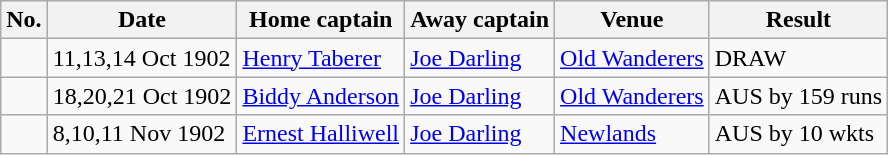<table class="wikitable">
<tr>
<th>No.</th>
<th>Date</th>
<th>Home captain</th>
<th>Away captain</th>
<th>Venue</th>
<th>Result</th>
</tr>
<tr>
<td></td>
<td>11,13,14 Oct 1902</td>
<td><a href='#'>Henry Taberer</a></td>
<td><a href='#'>Joe Darling</a></td>
<td><a href='#'>Old Wanderers</a></td>
<td>DRAW</td>
</tr>
<tr>
<td></td>
<td>18,20,21 Oct 1902</td>
<td><a href='#'>Biddy Anderson</a></td>
<td><a href='#'>Joe Darling</a></td>
<td><a href='#'>Old Wanderers</a></td>
<td>AUS by 159 runs</td>
</tr>
<tr>
<td></td>
<td>8,10,11 Nov 1902</td>
<td><a href='#'>Ernest Halliwell</a></td>
<td><a href='#'>Joe Darling</a></td>
<td><a href='#'>Newlands</a></td>
<td>AUS by 10 wkts</td>
</tr>
</table>
